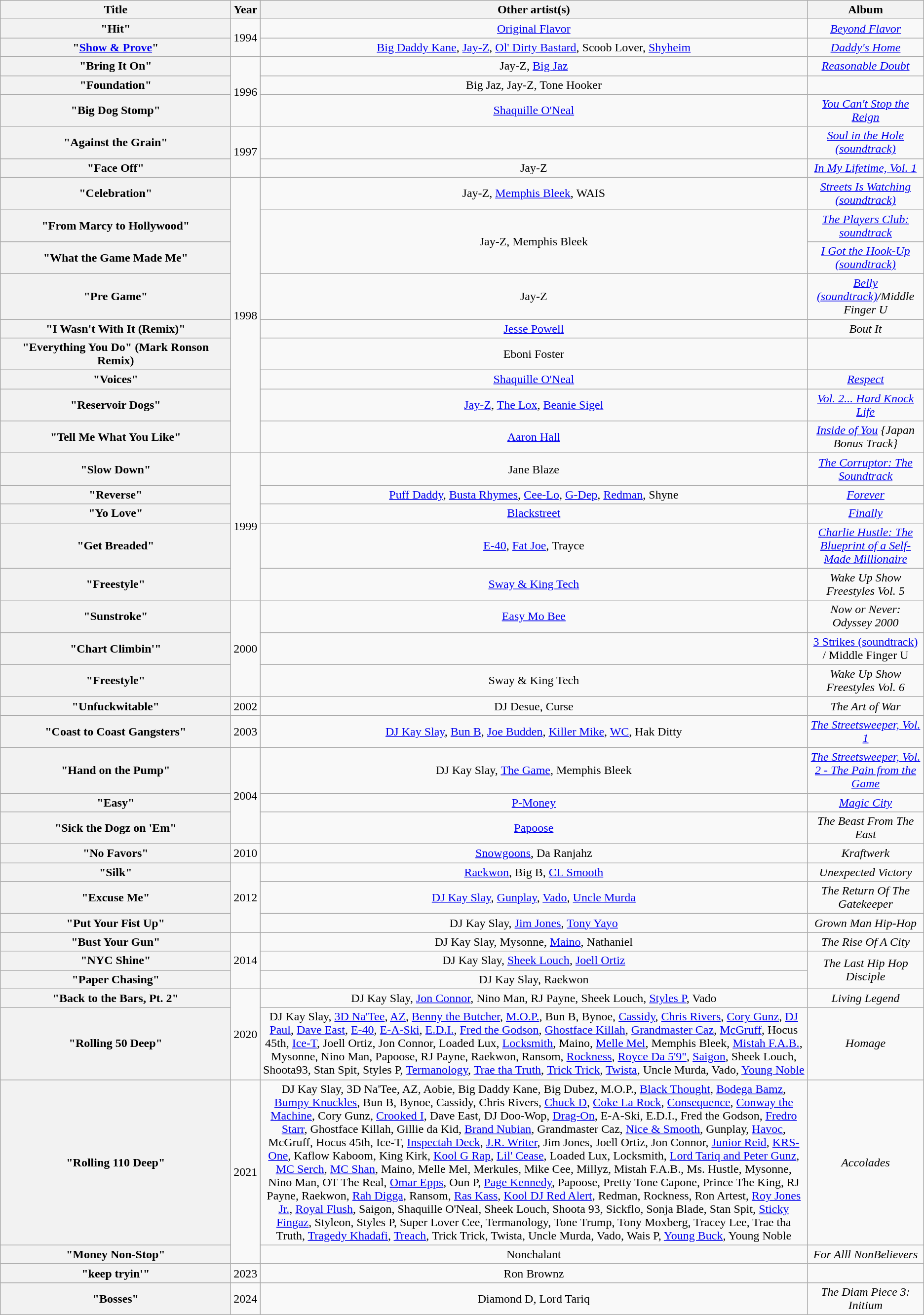<table class="wikitable plainrowheaders" style="text-align:center;" border="1">
<tr>
<th scope="col" style="width:19em;">Title</th>
<th scope="col">Year</th>
<th scope="col">Other artist(s)</th>
<th scope="col">Album</th>
</tr>
<tr>
<th scope="row">"Hit"</th>
<td rowspan="2">1994</td>
<td><a href='#'>Original Flavor</a></td>
<td><em><a href='#'>Beyond Flavor</a></em></td>
</tr>
<tr>
<th scope="row">"<a href='#'>Show & Prove</a>"</th>
<td><a href='#'>Big Daddy Kane</a>, <a href='#'>Jay-Z</a>, <a href='#'>Ol' Dirty Bastard</a>, Scoob Lover, <a href='#'>Shyheim</a></td>
<td><em><a href='#'>Daddy's Home</a></em></td>
</tr>
<tr>
<th scope="row">"Bring It On"</th>
<td rowspan="3">1996</td>
<td>Jay-Z, <a href='#'>Big Jaz</a></td>
<td><em><a href='#'>Reasonable Doubt</a></em></td>
</tr>
<tr>
<th scope="row">"Foundation"</th>
<td>Big Jaz, Jay-Z, Tone Hooker</td>
<td></td>
</tr>
<tr>
<th>"Big Dog Stomp"</th>
<td><a href='#'>Shaquille O'Neal</a></td>
<td><em><a href='#'>You Can't Stop the Reign</a></em></td>
</tr>
<tr>
<th>"Against the Grain"</th>
<td rowspan="2">1997</td>
<td></td>
<td><em><a href='#'>Soul in the Hole (soundtrack)</a></em></td>
</tr>
<tr>
<th scope="row">"Face Off"</th>
<td>Jay-Z</td>
<td><em><a href='#'>In My Lifetime, Vol. 1</a></em></td>
</tr>
<tr>
<th scope="row">"Celebration"</th>
<td rowspan="9">1998</td>
<td>Jay-Z, <a href='#'>Memphis Bleek</a>, WAIS</td>
<td><em><a href='#'>Streets Is Watching (soundtrack)</a></em></td>
</tr>
<tr>
<th scope="row">"From Marcy to Hollywood"</th>
<td rowspan="2">Jay-Z, Memphis Bleek</td>
<td><em><a href='#'>The Players Club: soundtrack</a></em></td>
</tr>
<tr>
<th scope="row">"What the Game Made Me"</th>
<td><em><a href='#'>I Got the Hook-Up (soundtrack)</a></em></td>
</tr>
<tr>
<th>"Pre Game"</th>
<td>Jay-Z</td>
<td><em><a href='#'>Belly (soundtrack)</a>/Middle Finger U</em></td>
</tr>
<tr>
<th>"I Wasn't With It (Remix)"</th>
<td><a href='#'>Jesse Powell</a></td>
<td><em>Bout It</em></td>
</tr>
<tr>
<th scope="row">"Everything You Do" (Mark Ronson Remix)</th>
<td>Eboni Foster</td>
<td></td>
</tr>
<tr>
<th scope="row">"Voices"</th>
<td><a href='#'>Shaquille O'Neal</a></td>
<td><em><a href='#'>Respect</a></em></td>
</tr>
<tr>
<th scope="row">"Reservoir Dogs"</th>
<td><a href='#'>Jay-Z</a>, <a href='#'>The Lox</a>, <a href='#'>Beanie Sigel</a></td>
<td><em><a href='#'>Vol. 2... Hard Knock Life</a></em></td>
</tr>
<tr>
<th scope="row">"Tell Me What You Like"</th>
<td><a href='#'>Aaron Hall</a></td>
<td><em><a href='#'>Inside of You</a> {Japan Bonus Track}</em></td>
</tr>
<tr>
<th scope="row">"Slow Down"</th>
<td rowspan="5">1999</td>
<td>Jane Blaze</td>
<td><em><a href='#'>The Corruptor: The Soundtrack</a></em></td>
</tr>
<tr>
<th scope="row">"Reverse"</th>
<td><a href='#'>Puff Daddy</a>, <a href='#'>Busta Rhymes</a>, <a href='#'>Cee-Lo</a>, <a href='#'>G-Dep</a>, <a href='#'>Redman</a>, Shyne</td>
<td><em><a href='#'>Forever</a></em></td>
</tr>
<tr>
<th scope="row">"Yo Love"</th>
<td><a href='#'>Blackstreet</a></td>
<td><em><a href='#'>Finally</a></em></td>
</tr>
<tr>
<th scope="row">"Get Breaded"</th>
<td><a href='#'>E-40</a>, <a href='#'>Fat Joe</a>, Trayce</td>
<td><em><a href='#'>Charlie Hustle: The Blueprint of a Self-Made Millionaire</a></em></td>
</tr>
<tr>
<th scope="row">"Freestyle"</th>
<td><a href='#'>Sway & King Tech</a></td>
<td><em>Wake Up Show Freestyles Vol. 5</em></td>
</tr>
<tr>
<th scope="row">"Sunstroke"</th>
<td rowspan="3">2000</td>
<td><a href='#'>Easy Mo Bee</a></td>
<td><em>Now or Never: Odyssey 2000</em></td>
</tr>
<tr>
<th>"Chart Climbin'"</th>
<td></td>
<td><a href='#'>3 Strikes (soundtrack)</a> / Middle Finger U</td>
</tr>
<tr>
<th scope="row">"Freestyle"</th>
<td>Sway & King Tech</td>
<td><em>Wake Up Show Freestyles Vol. 6</em></td>
</tr>
<tr>
<th scope="row">"Unfuckwitable"</th>
<td>2002</td>
<td>DJ Desue, Curse</td>
<td><em>The Art of War</em></td>
</tr>
<tr>
<th scope="row">"Coast to Coast Gangsters"</th>
<td>2003</td>
<td><a href='#'>DJ Kay Slay</a>, <a href='#'>Bun B</a>, <a href='#'>Joe Budden</a>, <a href='#'>Killer Mike</a>, <a href='#'>WC</a>, Hak Ditty</td>
<td><em><a href='#'>The Streetsweeper, Vol. 1</a></em></td>
</tr>
<tr>
<th scope="row">"Hand on the Pump"</th>
<td rowspan="3">2004</td>
<td>DJ Kay Slay, <a href='#'>The Game</a>, Memphis Bleek</td>
<td><em><a href='#'>The Streetsweeper, Vol. 2 - The Pain from the Game</a></em></td>
</tr>
<tr>
<th scope="row">"Easy"</th>
<td><a href='#'>P-Money</a></td>
<td><em><a href='#'>Magic City</a></em></td>
</tr>
<tr>
<th scope="row">"Sick the Dogz on 'Em"</th>
<td><a href='#'>Papoose</a></td>
<td><em>The Beast From The East</em></td>
</tr>
<tr>
<th scope=row>"No Favors"</th>
<td>2010</td>
<td><a href='#'>Snowgoons</a>, Da Ranjahz</td>
<td><em>Kraftwerk</em></td>
</tr>
<tr>
<th scope="row">"Silk"</th>
<td rowspan="3">2012</td>
<td><a href='#'>Raekwon</a>, Big B, <a href='#'>CL Smooth</a></td>
<td><em>Unexpected Victory</em></td>
</tr>
<tr>
<th scope="row">"Excuse Me"</th>
<td><a href='#'>DJ Kay Slay</a>, <a href='#'>Gunplay</a>, <a href='#'>Vado</a>, <a href='#'>Uncle Murda</a></td>
<td><em>The Return Of The Gatekeeper</em></td>
</tr>
<tr>
<th scope="row">"Put Your Fist Up"</th>
<td>DJ Kay Slay, <a href='#'>Jim Jones</a>, <a href='#'>Tony Yayo</a></td>
<td><em>Grown Man Hip-Hop</em></td>
</tr>
<tr>
<th scope="row">"Bust Your Gun"</th>
<td rowspan="3">2014</td>
<td>DJ Kay Slay, Mysonne, <a href='#'>Maino</a>, Nathaniel</td>
<td><em>The Rise Of A City</em></td>
</tr>
<tr>
<th scope=row>"NYC Shine"</th>
<td>DJ Kay Slay, <a href='#'>Sheek Louch</a>, <a href='#'>Joell Ortiz</a></td>
<td rowspan=2><em>The Last Hip Hop Disciple</em></td>
</tr>
<tr>
<th scope=row>"Paper Chasing"</th>
<td>DJ Kay Slay, Raekwon</td>
</tr>
<tr>
<th scope=row>"Back to the Bars, Pt. 2"</th>
<td rowspan="2">2020</td>
<td>DJ Kay Slay, <a href='#'>Jon Connor</a>, Nino Man, RJ Payne, Sheek Louch, <a href='#'>Styles P</a>, Vado</td>
<td><em>Living Legend</em></td>
</tr>
<tr>
<th scope=row>"Rolling 50 Deep"</th>
<td>DJ Kay Slay, <a href='#'>3D Na'Tee</a>, <a href='#'>AZ</a>, <a href='#'>Benny the Butcher</a>, <a href='#'>M.O.P.</a>, Bun B, Bynoe, <a href='#'>Cassidy</a>, <a href='#'>Chris Rivers</a>, <a href='#'>Cory Gunz</a>, <a href='#'>DJ Paul</a>, <a href='#'>Dave East</a>, <a href='#'>E-40</a>, <a href='#'>E-A-Ski</a>, <a href='#'>E.D.I.</a>, <a href='#'>Fred the Godson</a>, <a href='#'>Ghostface Killah</a>, <a href='#'>Grandmaster Caz</a>, <a href='#'>McGruff</a>, Hocus 45th, <a href='#'>Ice-T</a>, Joell Ortiz, Jon Connor, Loaded Lux, <a href='#'>Locksmith</a>, Maino, <a href='#'>Melle Mel</a>, Memphis Bleek, <a href='#'>Mistah F.A.B.</a>, Mysonne, Nino Man, Papoose, RJ Payne, Raekwon, Ransom, <a href='#'>Rockness</a>, <a href='#'>Royce Da 5'9"</a>, <a href='#'>Saigon</a>, Sheek Louch, Shoota93, Stan Spit, Styles P, <a href='#'>Termanology</a>, <a href='#'>Trae tha Truth</a>, <a href='#'>Trick Trick</a>, <a href='#'>Twista</a>, Uncle Murda, Vado, <a href='#'>Young Noble</a></td>
<td><em>Homage</em></td>
</tr>
<tr>
<th scope="row">"Rolling 110 Deep"</th>
<td rowspan="2">2021</td>
<td>DJ Kay Slay, 3D Na'Tee, AZ, Aobie, Big Daddy Kane, Big Dubez, M.O.P., <a href='#'>Black Thought</a>, <a href='#'>Bodega Bamz</a>, <a href='#'>Bumpy Knuckles</a>, Bun B, Bynoe, Cassidy, Chris Rivers, <a href='#'>Chuck D</a>, <a href='#'>Coke La Rock</a>, <a href='#'>Consequence</a>, <a href='#'>Conway the Machine</a>, Cory Gunz, <a href='#'>Crooked I</a>, Dave East, DJ Doo-Wop, <a href='#'>Drag-On</a>, E-A-Ski, E.D.I., Fred the Godson, <a href='#'>Fredro Starr</a>, Ghostface Killah, Gillie da Kid, <a href='#'>Brand Nubian</a>, Grandmaster Caz, <a href='#'>Nice & Smooth</a>, Gunplay, <a href='#'>Havoc</a>, McGruff, Hocus 45th, Ice-T, <a href='#'>Inspectah Deck</a>, <a href='#'>J.R. Writer</a>, Jim Jones, Joell Ortiz, Jon Connor, <a href='#'>Junior Reid</a>, <a href='#'>KRS-One</a>, Kaflow Kaboom, King Kirk, <a href='#'>Kool G Rap</a>, <a href='#'>Lil' Cease</a>, Loaded Lux, Locksmith, <a href='#'>Lord Tariq and Peter Gunz</a>, <a href='#'>MC Serch</a>, <a href='#'>MC Shan</a>, Maino, Melle Mel, Merkules, Mike Cee, Millyz, Mistah F.A.B., Ms. Hustle, Mysonne, Nino Man, OT The Real, <a href='#'>Omar Epps</a>, Oun P, <a href='#'>Page Kennedy</a>, Papoose, Pretty Tone Capone, Prince The King, RJ Payne, Raekwon, <a href='#'>Rah Digga</a>, Ransom, <a href='#'>Ras Kass</a>, <a href='#'>Kool DJ Red Alert</a>, Redman, Rockness, Ron Artest, <a href='#'>Roy Jones Jr.</a>, <a href='#'>Royal Flush</a>, Saigon, Shaquille O'Neal, Sheek Louch, Shoota 93, Sickflo, Sonja Blade, Stan Spit, <a href='#'>Sticky Fingaz</a>, Styleon, Styles P, Super Lover Cee, Termanology, Tone Trump, Tony Moxberg, Tracey Lee, Trae tha Truth, <a href='#'>Tragedy Khadafi</a>, <a href='#'>Treach</a>, Trick Trick, Twista, Uncle Murda, Vado, Wais P, <a href='#'>Young Buck</a>, Young Noble</td>
<td><em>Accolades</em></td>
</tr>
<tr>
<th>"Money Non-Stop"</th>
<td>Nonchalant</td>
<td><em>For Alll NonBelievers</em></td>
</tr>
<tr>
<th>"keep tryin'"</th>
<td>2023</td>
<td>Ron Brownz</td>
<td></td>
</tr>
<tr>
<th>"Bosses"</th>
<td>2024</td>
<td>Diamond D, Lord Tariq</td>
<td><em>The Diam Piece 3: Initium</em></td>
</tr>
</table>
